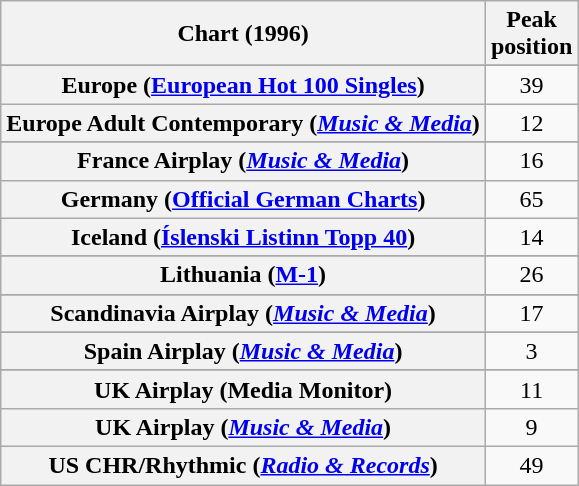<table class="wikitable sortable plainrowheaders" style="text-align:center;">
<tr>
<th>Chart (1996)</th>
<th>Peak<br>position</th>
</tr>
<tr>
</tr>
<tr>
</tr>
<tr>
<th scope="row">Europe (<a href='#'>European Hot 100 Singles</a>)</th>
<td>39</td>
</tr>
<tr>
<th scope="row">Europe Adult Contemporary (<em><a href='#'>Music & Media</a></em>)</th>
<td>12</td>
</tr>
<tr>
</tr>
<tr>
<th scope="row">France Airplay (<em><a href='#'>Music & Media</a></em>)</th>
<td>16</td>
</tr>
<tr>
<th scope="row">Germany (<a href='#'>Official German Charts</a>)</th>
<td>65</td>
</tr>
<tr>
<th scope="row">Iceland (<a href='#'>Íslenski Listinn Topp 40</a>)</th>
<td>14</td>
</tr>
<tr>
</tr>
<tr>
<th scope="row">Lithuania (<a href='#'>M-1</a>)</th>
<td>26</td>
</tr>
<tr>
</tr>
<tr>
</tr>
<tr>
</tr>
<tr>
<th scope="row">Scandinavia Airplay (<em><a href='#'>Music & Media</a></em>)</th>
<td>17</td>
</tr>
<tr>
</tr>
<tr>
<th scope="row">Spain Airplay (<em><a href='#'>Music & Media</a></em>)</th>
<td>3</td>
</tr>
<tr>
</tr>
<tr>
</tr>
<tr>
</tr>
<tr>
<th scope="row">UK Airplay (Media Monitor)</th>
<td>11</td>
</tr>
<tr>
<th scope="row">UK Airplay (<em><a href='#'>Music & Media</a></em>)</th>
<td>9</td>
</tr>
<tr>
<th scope="row">US CHR/Rhythmic (<em><a href='#'>Radio & Records</a></em>)</th>
<td>49</td>
</tr>
</table>
